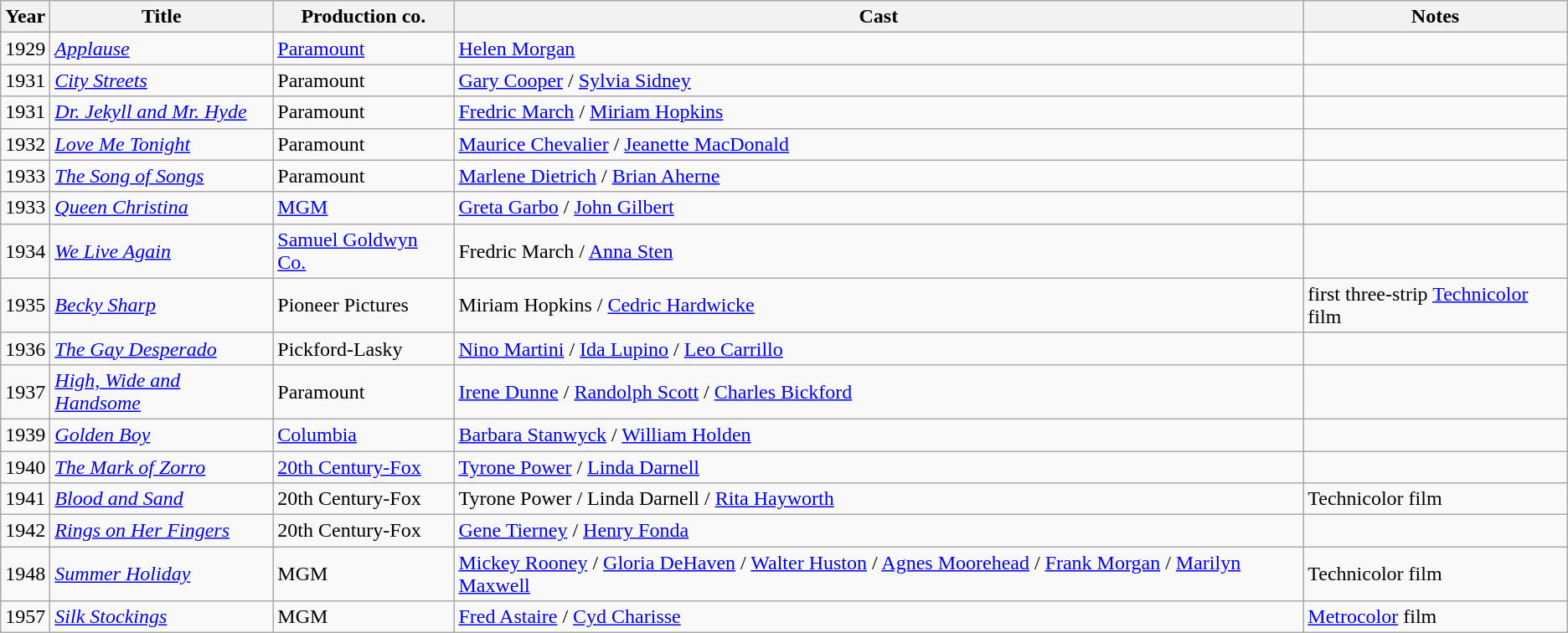<table class="wikitable sortable">
<tr>
<th>Year</th>
<th>Title</th>
<th>Production co.</th>
<th>Cast</th>
<th>Notes</th>
</tr>
<tr>
<td>1929</td>
<td><em><a href='#'>Applause</a></em></td>
<td><a href='#'>Paramount</a></td>
<td><a href='#'>Helen Morgan</a></td>
<td></td>
</tr>
<tr>
<td>1931</td>
<td><em><a href='#'>City Streets</a></em></td>
<td>Paramount</td>
<td><a href='#'>Gary Cooper</a> / <a href='#'>Sylvia Sidney</a></td>
<td></td>
</tr>
<tr>
<td>1931</td>
<td><em><a href='#'>Dr. Jekyll and Mr. Hyde</a></em></td>
<td>Paramount</td>
<td><a href='#'>Fredric March</a> / <a href='#'>Miriam Hopkins</a></td>
<td></td>
</tr>
<tr>
<td>1932</td>
<td><em><a href='#'>Love Me Tonight</a></em></td>
<td>Paramount</td>
<td><a href='#'>Maurice Chevalier</a> / <a href='#'>Jeanette MacDonald</a></td>
<td></td>
</tr>
<tr>
<td>1933</td>
<td><em><a href='#'>The Song of Songs</a></em></td>
<td>Paramount</td>
<td><a href='#'>Marlene Dietrich</a> / <a href='#'>Brian Aherne</a></td>
<td></td>
</tr>
<tr>
<td>1933</td>
<td><em><a href='#'>Queen Christina</a></em></td>
<td><a href='#'>MGM</a></td>
<td><a href='#'>Greta Garbo</a> / <a href='#'>John Gilbert</a></td>
<td></td>
</tr>
<tr>
<td>1934</td>
<td><em><a href='#'>We Live Again</a></em></td>
<td><a href='#'>Samuel Goldwyn Co.</a></td>
<td>Fredric March / <a href='#'>Anna Sten</a></td>
<td></td>
</tr>
<tr>
<td>1935</td>
<td><em><a href='#'>Becky Sharp</a></em></td>
<td>Pioneer Pictures</td>
<td>Miriam Hopkins / <a href='#'>Cedric Hardwicke</a></td>
<td>first three-strip <a href='#'>Technicolor</a> film</td>
</tr>
<tr>
<td>1936</td>
<td><em><a href='#'>The Gay Desperado</a></em></td>
<td>Pickford-Lasky</td>
<td><a href='#'>Nino Martini</a> / <a href='#'>Ida Lupino</a> / <a href='#'>Leo Carrillo</a></td>
<td></td>
</tr>
<tr>
<td>1937</td>
<td><em><a href='#'>High, Wide and Handsome</a></em></td>
<td>Paramount</td>
<td><a href='#'>Irene Dunne</a> / <a href='#'>Randolph Scott</a> / <a href='#'>Charles Bickford</a></td>
<td></td>
</tr>
<tr>
<td>1939</td>
<td><em><a href='#'>Golden Boy</a></em></td>
<td><a href='#'>Columbia</a></td>
<td><a href='#'>Barbara Stanwyck</a> / <a href='#'>William Holden</a></td>
<td></td>
</tr>
<tr>
<td>1940</td>
<td><em><a href='#'>The Mark of Zorro</a></em></td>
<td><a href='#'>20th Century-Fox</a></td>
<td><a href='#'>Tyrone Power</a> / <a href='#'>Linda Darnell</a></td>
<td></td>
</tr>
<tr>
<td>1941</td>
<td><em><a href='#'>Blood and Sand</a></em></td>
<td>20th Century-Fox</td>
<td>Tyrone Power / Linda Darnell / <a href='#'>Rita Hayworth</a></td>
<td>Technicolor film</td>
</tr>
<tr>
<td>1942</td>
<td><em><a href='#'>Rings on Her Fingers</a></em></td>
<td>20th Century-Fox</td>
<td><a href='#'>Gene Tierney</a> / <a href='#'>Henry Fonda</a></td>
<td></td>
</tr>
<tr>
<td>1948</td>
<td><em><a href='#'>Summer Holiday</a></em></td>
<td>MGM</td>
<td><a href='#'>Mickey Rooney</a> / <a href='#'>Gloria DeHaven</a> / <a href='#'>Walter Huston</a> / <a href='#'>Agnes Moorehead</a> / <a href='#'>Frank Morgan</a> / <a href='#'>Marilyn Maxwell</a></td>
<td>Technicolor film</td>
</tr>
<tr>
<td>1957</td>
<td><em><a href='#'>Silk Stockings</a></em></td>
<td>MGM</td>
<td><a href='#'>Fred Astaire</a> / <a href='#'>Cyd Charisse</a></td>
<td><a href='#'>Metrocolor</a> film</td>
</tr>
</table>
